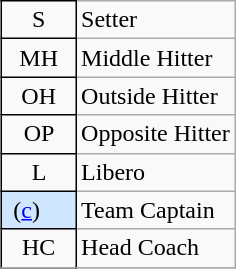<table class="wikitable" style="float:right; margin-left:1em">
<tr>
<td style="border: 1px solid black;text-align:center;">  S  </td>
<td>Setter</td>
</tr>
<tr>
<td style="border: 1px solid black;text-align:center;">  MH  </td>
<td>Middle Hitter</td>
</tr>
<tr>
<td style="border: 1px solid black;text-align:center;">  OH  </td>
<td>Outside Hitter</td>
</tr>
<tr>
<td style="border: 1px solid black;text-align:center;">  OP  </td>
<td>Opposite Hitter</td>
</tr>
<tr>
<td style="border: 1px solid black;text-align:center;">  L  </td>
<td>Libero</td>
</tr>
<tr>
<td style="background: #D0E6FF; border: 1px solid black" style="text-align:center;"> (<a href='#'>c</a>) </td>
<td>Team Captain</td>
</tr>
<tr>
<td style="border: 1px solid black;text-align:center;">  HC  </td>
<td>Head Coach</td>
</tr>
<tr>
</tr>
</table>
